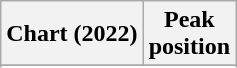<table class="wikitable sortable plainrowheaders" style="text-align:center">
<tr>
<th scope="col">Chart (2022)</th>
<th scope="col">Peak<br>position</th>
</tr>
<tr>
</tr>
<tr>
</tr>
</table>
